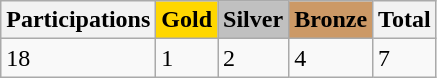<table class="wikitable">
<tr>
<th>Participations</th>
<th style="background:gold">Gold</th>
<th style="background:silver">Silver</th>
<th style="background:#c96">Bronze</th>
<th>Total</th>
</tr>
<tr>
<td>18</td>
<td>1</td>
<td>2</td>
<td>4</td>
<td>7</td>
</tr>
</table>
